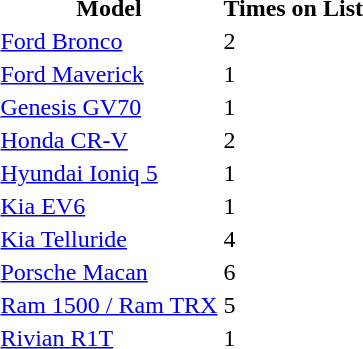<table>
<tr>
<th>Model</th>
<th>Times on List</th>
</tr>
<tr>
<td><a href='#'>Ford Bronco</a></td>
<td>2</td>
</tr>
<tr>
<td><a href='#'>Ford Maverick</a></td>
<td>1</td>
</tr>
<tr>
<td><a href='#'>Genesis GV70</a></td>
<td>1</td>
</tr>
<tr>
<td><a href='#'>Honda CR-V</a></td>
<td>2</td>
</tr>
<tr>
<td><a href='#'>Hyundai Ioniq 5</a></td>
<td>1</td>
</tr>
<tr>
<td><a href='#'>Kia EV6</a></td>
<td>1</td>
</tr>
<tr>
<td><a href='#'>Kia Telluride</a></td>
<td>4</td>
</tr>
<tr>
<td><a href='#'>Porsche Macan</a></td>
<td>6</td>
</tr>
<tr>
<td><a href='#'>Ram 1500 / Ram TRX</a></td>
<td>5</td>
</tr>
<tr>
<td><a href='#'>Rivian R1T</a></td>
<td>1</td>
</tr>
</table>
